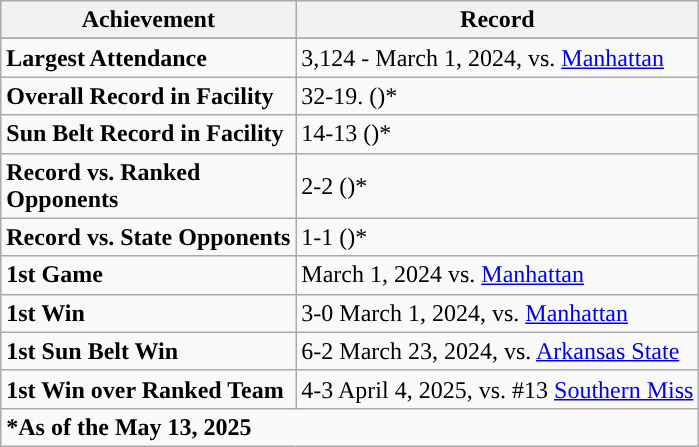<table class="wikitable">
<tr>
<th>Achievement</th>
<th>Record</th>
</tr>
<tr>
</tr>
<tr>
<td><strong>Largest Attendance</strong></td>
<td>3,124 - March 1, 2024, vs. <a href='#'>Manhattan</a></td>
</tr>
<tr>
<td><strong>Overall Record in Facility</strong></td>
<td>32-19. ()*</td>
</tr>
<tr>
<td><strong>Sun Belt Record in Facility</strong></td>
<td>14-13  ()*</td>
</tr>
<tr>
<td><strong>Record vs. Ranked <br>Opponents</strong></td>
<td>2-2  ()*</td>
</tr>
<tr>
<td><strong>Record vs. State Opponents</strong></td>
<td>1-1  ()*</td>
</tr>
<tr>
<td><strong>1st Game</strong></td>
<td>March 1, 2024 vs. <a href='#'>Manhattan</a></td>
</tr>
<tr>
<td><strong>1st Win</strong></td>
<td>3-0 March 1, 2024, vs. <a href='#'>Manhattan</a></td>
</tr>
<tr>
<td><strong>1st Sun Belt Win</strong></td>
<td>6-2 March 23, 2024, vs. <a href='#'>Arkansas State</a></td>
</tr>
<tr>
<td><strong>1st Win over Ranked Team</strong></td>
<td>4-3 April 4, 2025, vs. #13 <a href='#'>Southern Miss</a></td>
</tr>
<tr>
<td colspan="2"><strong>*As of the May 13, 2025</strong></td>
</tr>
</table>
